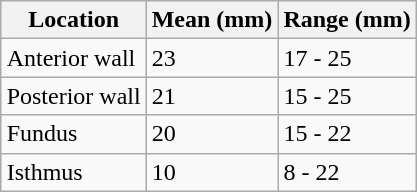<table class="wikitable" align="right" style="margin-left:10px;">
<tr>
<th>Location</th>
<th>Mean (mm)</th>
<th>Range (mm)</th>
</tr>
<tr>
<td>Anterior wall</td>
<td>23</td>
<td>17 - 25</td>
</tr>
<tr>
<td>Posterior wall</td>
<td>21</td>
<td>15 - 25</td>
</tr>
<tr>
<td>Fundus</td>
<td>20</td>
<td>15 - 22</td>
</tr>
<tr>
<td>Isthmus</td>
<td>10</td>
<td>8 - 22</td>
</tr>
</table>
